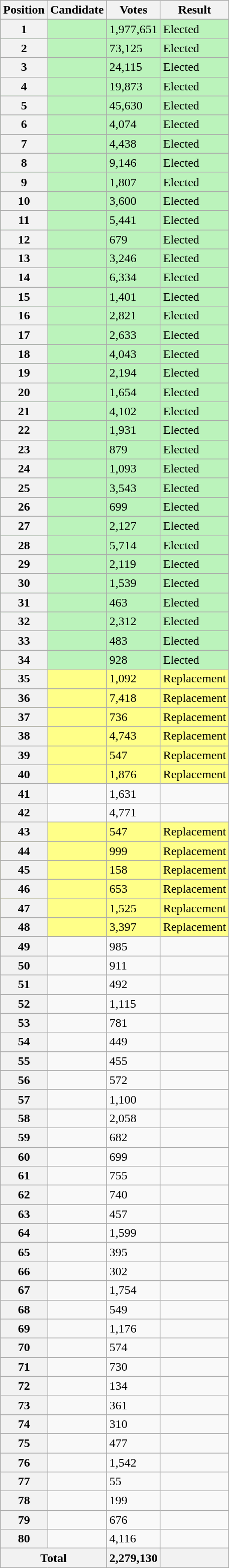<table class="wikitable sortable col3right">
<tr>
<th scope="col">Position</th>
<th scope="col">Candidate</th>
<th scope="col">Votes</th>
<th scope="col">Result</th>
</tr>
<tr bgcolor=bbf3bb>
<th scope="row">1</th>
<td></td>
<td>1,977,651</td>
<td>Elected</td>
</tr>
<tr bgcolor=bbf3bb>
<th scope="row">2</th>
<td></td>
<td>73,125</td>
<td>Elected</td>
</tr>
<tr bgcolor=bbf3bb>
<th scope="row">3</th>
<td></td>
<td>24,115</td>
<td>Elected</td>
</tr>
<tr bgcolor=bbf3bb>
<th scope="row">4</th>
<td></td>
<td>19,873</td>
<td>Elected</td>
</tr>
<tr bgcolor=bbf3bb>
<th scope="row">5</th>
<td></td>
<td>45,630</td>
<td>Elected</td>
</tr>
<tr bgcolor=bbf3bb>
<th scope="row">6</th>
<td></td>
<td>4,074</td>
<td>Elected</td>
</tr>
<tr bgcolor=bbf3bb>
<th scope="row">7</th>
<td></td>
<td>4,438</td>
<td>Elected</td>
</tr>
<tr bgcolor=bbf3bb>
<th scope="row">8</th>
<td></td>
<td>9,146</td>
<td>Elected</td>
</tr>
<tr bgcolor=bbf3bb>
<th scope="row">9</th>
<td></td>
<td>1,807</td>
<td>Elected</td>
</tr>
<tr bgcolor=bbf3bb>
<th scope="row">10</th>
<td></td>
<td>3,600</td>
<td>Elected</td>
</tr>
<tr bgcolor=bbf3bb>
<th scope="row">11</th>
<td></td>
<td>5,441</td>
<td>Elected</td>
</tr>
<tr bgcolor=bbf3bb>
<th scope="row">12</th>
<td></td>
<td>679</td>
<td>Elected</td>
</tr>
<tr bgcolor=bbf3bb>
<th scope="row">13</th>
<td></td>
<td>3,246</td>
<td>Elected</td>
</tr>
<tr bgcolor=bbf3bb>
<th scope="row">14</th>
<td></td>
<td>6,334</td>
<td>Elected</td>
</tr>
<tr bgcolor=bbf3bb>
<th scope="row">15</th>
<td></td>
<td>1,401</td>
<td>Elected</td>
</tr>
<tr bgcolor=bbf3bb>
<th scope="row">16</th>
<td></td>
<td>2,821</td>
<td>Elected</td>
</tr>
<tr bgcolor=bbf3bb>
<th scope="row">17</th>
<td></td>
<td>2,633</td>
<td>Elected</td>
</tr>
<tr bgcolor=bbf3bb>
<th scope="row">18</th>
<td></td>
<td>4,043</td>
<td>Elected</td>
</tr>
<tr bgcolor=bbf3bb>
<th scope="row">19</th>
<td></td>
<td>2,194</td>
<td>Elected</td>
</tr>
<tr bgcolor=bbf3bb>
<th scope="row">20</th>
<td></td>
<td>1,654</td>
<td>Elected</td>
</tr>
<tr bgcolor=bbf3bb>
<th scope="row">21</th>
<td></td>
<td>4,102</td>
<td>Elected</td>
</tr>
<tr bgcolor=bbf3bb>
<th scope="row">22</th>
<td></td>
<td>1,931</td>
<td>Elected</td>
</tr>
<tr bgcolor=bbf3bb>
<th scope="row">23</th>
<td></td>
<td>879</td>
<td>Elected</td>
</tr>
<tr bgcolor=bbf3bb>
<th scope="row">24</th>
<td></td>
<td>1,093</td>
<td>Elected</td>
</tr>
<tr bgcolor=bbf3bb>
<th scope="row">25</th>
<td></td>
<td>3,543</td>
<td>Elected</td>
</tr>
<tr bgcolor=bbf3bb>
<th scope="row">26</th>
<td></td>
<td>699</td>
<td>Elected</td>
</tr>
<tr bgcolor=bbf3bb>
<th scope="row">27</th>
<td></td>
<td>2,127</td>
<td>Elected</td>
</tr>
<tr bgcolor=bbf3bb>
<th scope="row">28</th>
<td></td>
<td>5,714</td>
<td>Elected</td>
</tr>
<tr bgcolor=bbf3bb>
<th scope="row">29</th>
<td></td>
<td>2,119</td>
<td>Elected</td>
</tr>
<tr bgcolor=bbf3bb>
<th scope="row">30</th>
<td></td>
<td>1,539</td>
<td>Elected</td>
</tr>
<tr bgcolor=bbf3bb>
<th scope="row">31</th>
<td></td>
<td>463</td>
<td>Elected</td>
</tr>
<tr bgcolor=bbf3bb>
<th scope="row">32</th>
<td></td>
<td>2,312</td>
<td>Elected</td>
</tr>
<tr bgcolor=bbf3bb>
<th scope="row">33</th>
<td></td>
<td>483</td>
<td>Elected</td>
</tr>
<tr bgcolor=bbf3bb>
<th scope="row">34</th>
<td></td>
<td>928</td>
<td>Elected</td>
</tr>
<tr bgcolor=#FF8>
<th scope="row">35</th>
<td></td>
<td>1,092</td>
<td>Replacement</td>
</tr>
<tr bgcolor=#FF8>
<th scope="row">36</th>
<td></td>
<td>7,418</td>
<td>Replacement</td>
</tr>
<tr bgcolor=#FF8>
<th scope="row">37</th>
<td></td>
<td>736</td>
<td>Replacement</td>
</tr>
<tr bgcolor=#FF8>
<th scope="row">38</th>
<td></td>
<td>4,743</td>
<td>Replacement</td>
</tr>
<tr bgcolor=#FF8>
<th scope="row">39</th>
<td></td>
<td>547</td>
<td>Replacement</td>
</tr>
<tr bgcolor=#FF8>
<th scope="row">40</th>
<td></td>
<td>1,876</td>
<td>Replacement</td>
</tr>
<tr>
<th scope="row">41</th>
<td></td>
<td>1,631</td>
<td></td>
</tr>
<tr>
<th scope="row">42</th>
<td></td>
<td>4,771</td>
<td></td>
</tr>
<tr bgcolor=#FF8>
<th scope="row">43</th>
<td></td>
<td>547</td>
<td>Replacement</td>
</tr>
<tr bgcolor=#FF8>
<th scope="row">44</th>
<td></td>
<td>999</td>
<td>Replacement</td>
</tr>
<tr bgcolor=#FF8>
<th scope="row">45</th>
<td></td>
<td>158</td>
<td>Replacement</td>
</tr>
<tr bgcolor=#FF8>
<th scope="row">46</th>
<td></td>
<td>653</td>
<td>Replacement</td>
</tr>
<tr bgcolor=#FF8>
<th scope="row">47</th>
<td></td>
<td>1,525</td>
<td>Replacement</td>
</tr>
<tr bgcolor=#FF8>
<th scope="row">48</th>
<td></td>
<td>3,397</td>
<td>Replacement</td>
</tr>
<tr>
<th scope="row">49</th>
<td></td>
<td>985</td>
<td></td>
</tr>
<tr>
<th scope="row">50</th>
<td></td>
<td>911</td>
<td></td>
</tr>
<tr>
<th scope="row">51</th>
<td></td>
<td>492</td>
<td></td>
</tr>
<tr>
<th scope="row">52</th>
<td></td>
<td>1,115</td>
<td></td>
</tr>
<tr>
<th scope="row">53</th>
<td></td>
<td>781</td>
<td></td>
</tr>
<tr>
<th scope="row">54</th>
<td></td>
<td>449</td>
<td></td>
</tr>
<tr>
<th scope="row">55</th>
<td></td>
<td>455</td>
<td></td>
</tr>
<tr>
<th scope="row">56</th>
<td></td>
<td>572</td>
<td></td>
</tr>
<tr>
<th scope="row">57</th>
<td></td>
<td>1,100</td>
<td></td>
</tr>
<tr>
<th scope="row">58</th>
<td></td>
<td>2,058</td>
<td></td>
</tr>
<tr>
<th scope="row">59</th>
<td></td>
<td>682</td>
<td></td>
</tr>
<tr>
<th scope="row">60</th>
<td></td>
<td>699</td>
<td></td>
</tr>
<tr>
<th scope="row">61</th>
<td></td>
<td>755</td>
<td></td>
</tr>
<tr>
<th scope="row">62</th>
<td></td>
<td>740</td>
<td></td>
</tr>
<tr>
<th scope="row">63</th>
<td></td>
<td>457</td>
<td></td>
</tr>
<tr>
<th scope="row">64</th>
<td></td>
<td>1,599</td>
<td></td>
</tr>
<tr>
<th scope="row">65</th>
<td></td>
<td>395</td>
<td></td>
</tr>
<tr>
<th scope="row">66</th>
<td></td>
<td>302</td>
<td></td>
</tr>
<tr>
<th scope="row">67</th>
<td></td>
<td>1,754</td>
<td></td>
</tr>
<tr>
<th scope="row">68</th>
<td></td>
<td>549</td>
<td></td>
</tr>
<tr>
<th scope="row">69</th>
<td></td>
<td>1,176</td>
<td></td>
</tr>
<tr>
<th scope="row">70</th>
<td></td>
<td>574</td>
<td></td>
</tr>
<tr>
<th scope="row">71</th>
<td></td>
<td>730</td>
<td></td>
</tr>
<tr>
<th scope="row">72</th>
<td></td>
<td>134</td>
<td></td>
</tr>
<tr>
<th scope="row">73</th>
<td></td>
<td>361</td>
<td></td>
</tr>
<tr>
<th scope="row">74</th>
<td></td>
<td>310</td>
<td></td>
</tr>
<tr>
<th scope="row">75</th>
<td></td>
<td>477</td>
<td></td>
</tr>
<tr>
<th scope="row">76</th>
<td></td>
<td>1,542</td>
<td></td>
</tr>
<tr>
<th scope="row">77</th>
<td></td>
<td>55</td>
<td></td>
</tr>
<tr>
<th scope="row">78</th>
<td></td>
<td>199</td>
<td></td>
</tr>
<tr>
<th scope="row">79</th>
<td></td>
<td>676</td>
<td></td>
</tr>
<tr>
<th scope="row">80</th>
<td></td>
<td>4,116</td>
<td></td>
</tr>
<tr class=sortbottom>
<th scope="row" colspan="2">Total</th>
<th>2,279,130</th>
<th colspan="2"></th>
</tr>
</table>
